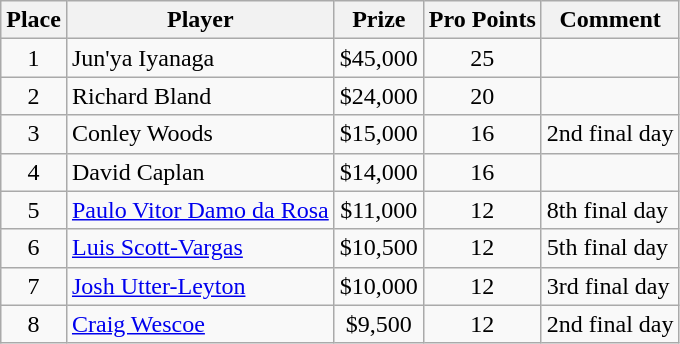<table class="wikitable">
<tr>
<th>Place</th>
<th>Player</th>
<th>Prize</th>
<th>Pro Points</th>
<th>Comment</th>
</tr>
<tr>
<td align=center>1</td>
<td> Jun'ya Iyanaga</td>
<td align=center>$45,000</td>
<td align=center>25</td>
<td></td>
</tr>
<tr>
<td align=center>2</td>
<td> Richard Bland</td>
<td align=center>$24,000</td>
<td align=center>20</td>
<td></td>
</tr>
<tr>
<td align=center>3</td>
<td> Conley Woods</td>
<td align=center>$15,000</td>
<td align=center>16</td>
<td>2nd final day</td>
</tr>
<tr>
<td align=center>4</td>
<td> David Caplan</td>
<td align=center>$14,000</td>
<td align=center>16</td>
<td></td>
</tr>
<tr>
<td align=center>5</td>
<td> <a href='#'>Paulo Vitor Damo da Rosa</a></td>
<td align=center>$11,000</td>
<td align=center>12</td>
<td>8th final day</td>
</tr>
<tr>
<td align=center>6</td>
<td> <a href='#'>Luis Scott-Vargas</a></td>
<td align=center>$10,500</td>
<td align=center>12</td>
<td>5th final day</td>
</tr>
<tr>
<td align=center>7</td>
<td> <a href='#'>Josh Utter-Leyton</a></td>
<td align=center>$10,000</td>
<td align=center>12</td>
<td>3rd final day</td>
</tr>
<tr>
<td align=center>8</td>
<td> <a href='#'>Craig Wescoe</a></td>
<td align=center>$9,500</td>
<td align=center>12</td>
<td>2nd final day</td>
</tr>
</table>
